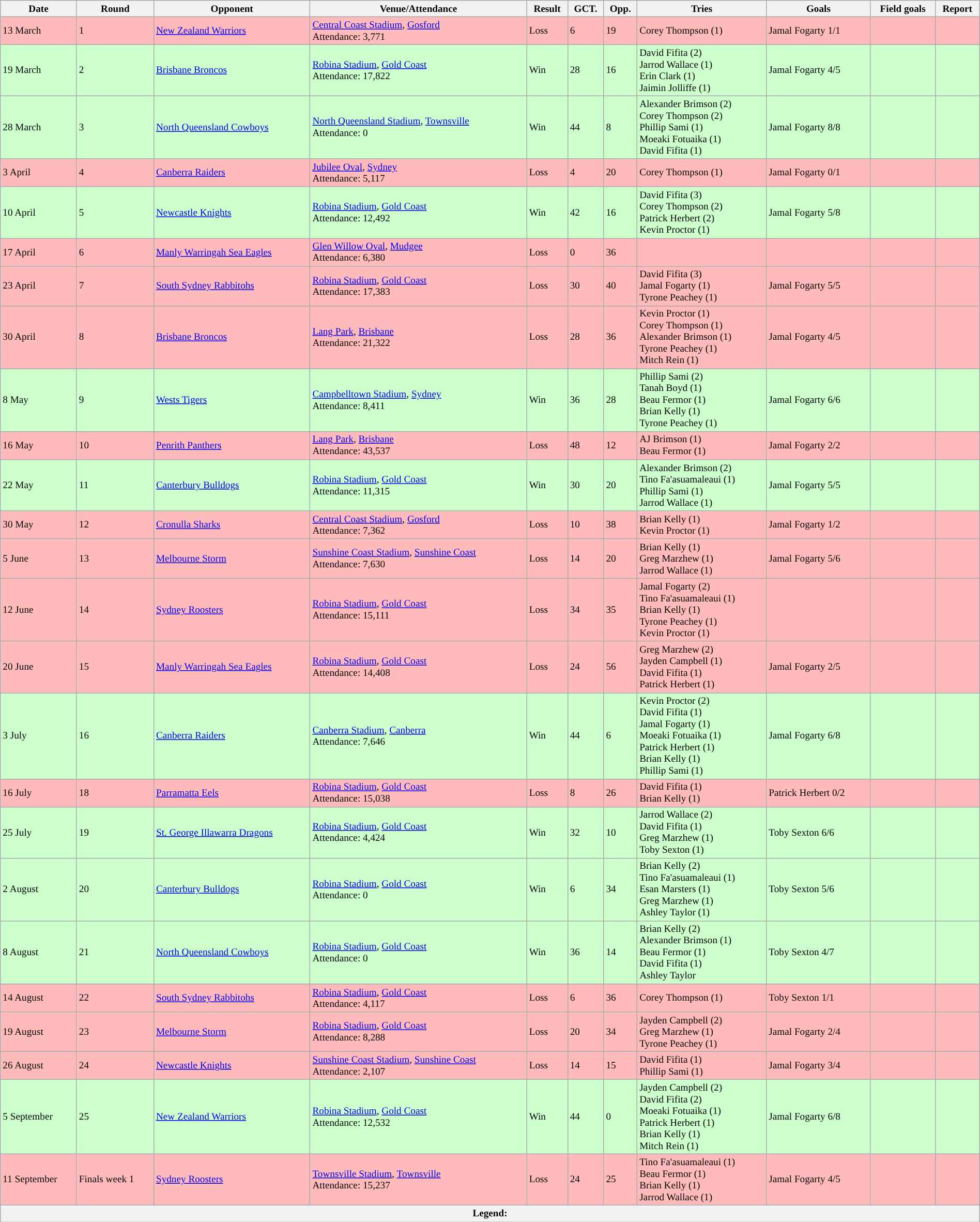<table class="wikitable"  style="font-size:80%; width:100%;">
<tr>
<th>Date</th>
<th>Round</th>
<th>Opponent</th>
<th>Venue/Attendance</th>
<th>Result</th>
<th>GCT.</th>
<th>Opp.</th>
<th>Tries</th>
<th>Goals</th>
<th>Field goals</th>
<th>Report</th>
</tr>
<tr style="background:#FFBBBB">
<td>13 March</td>
<td>1</td>
<td> <a href='#'>New Zealand Warriors</a></td>
<td><a href='#'>Central Coast Stadium</a>, <a href='#'>Gosford</a><br>Attendance: 3,771</td>
<td>Loss</td>
<td>6</td>
<td>19</td>
<td>Corey Thompson (1)</td>
<td>Jamal Fogarty 1/1</td>
<td></td>
<td></td>
</tr>
<tr style="background:#CCFFCC">
<td>19 March</td>
<td>2</td>
<td> <a href='#'>Brisbane Broncos</a></td>
<td><a href='#'>Robina Stadium</a>, <a href='#'>Gold Coast</a><br>Attendance: 17,822</td>
<td>Win</td>
<td>28</td>
<td>16</td>
<td>David Fifita (2)<br>Jarrod Wallace (1)<br>Erin Clark (1)<br>Jaimin Jolliffe (1)</td>
<td>Jamal Fogarty 4/5</td>
<td></td>
<td></td>
</tr>
<tr style="background:#CCFFCC">
<td>28 March</td>
<td>3</td>
<td> <a href='#'>North Queensland Cowboys</a></td>
<td><a href='#'>North Queensland Stadium</a>, <a href='#'>Townsville</a><br>Attendance: 0</td>
<td>Win</td>
<td>44</td>
<td>8</td>
<td>Alexander Brimson (2)<br>Corey Thompson (2)<br>Phillip Sami (1)<br>Moeaki Fotuaika (1)<br>David Fifita (1)</td>
<td>Jamal Fogarty 8/8</td>
<td></td>
<td></td>
</tr>
<tr style="background:#FFBBBB">
<td>3 April</td>
<td>4</td>
<td> <a href='#'>Canberra Raiders</a></td>
<td><a href='#'>Jubilee Oval</a>, <a href='#'>Sydney</a><br>Attendance: 5,117</td>
<td>Loss</td>
<td>4</td>
<td>20</td>
<td>Corey Thompson (1)</td>
<td>Jamal Fogarty 0/1</td>
<td></td>
<td></td>
</tr>
<tr style="background:#CCFFCC">
<td>10 April</td>
<td>5</td>
<td> <a href='#'>Newcastle Knights</a></td>
<td><a href='#'>Robina Stadium</a>, <a href='#'>Gold Coast</a><br>Attendance: 12,492</td>
<td>Win</td>
<td>42</td>
<td>16</td>
<td>David Fifita (3)<br>Corey Thompson (2)<br>Patrick Herbert (2)<br>Kevin Proctor (1)</td>
<td>Jamal Fogarty 5/8</td>
<td></td>
<td></td>
</tr>
<tr style="background:#FFBBBB">
<td>17 April</td>
<td>6</td>
<td> <a href='#'>Manly Warringah Sea Eagles</a></td>
<td><a href='#'>Glen Willow Oval</a>, <a href='#'>Mudgee</a><br>Attendance: 6,380</td>
<td>Loss</td>
<td>0</td>
<td>36</td>
<td></td>
<td></td>
<td></td>
<td></td>
</tr>
<tr style="background:#FFBBBB">
<td>23 April</td>
<td>7</td>
<td> <a href='#'>South Sydney Rabbitohs</a></td>
<td><a href='#'>Robina Stadium</a>, <a href='#'>Gold Coast</a><br>Attendance: 17,383</td>
<td>Loss</td>
<td>30</td>
<td>40</td>
<td>David Fifita (3)<br>Jamal Fogarty (1)<br>Tyrone Peachey (1)</td>
<td>Jamal Fogarty 5/5</td>
<td></td>
<td></td>
</tr>
<tr style="background:#FFBBBB">
<td>30 April</td>
<td>8</td>
<td> <a href='#'>Brisbane Broncos</a></td>
<td><a href='#'>Lang Park</a>, <a href='#'>Brisbane</a><br>Attendance: 21,322</td>
<td>Loss</td>
<td>28</td>
<td>36</td>
<td>Kevin Proctor (1)<br>Corey Thompson (1)<br>Alexander Brimson (1)<br>Tyrone Peachey (1)<br>Mitch Rein (1)</td>
<td>Jamal Fogarty 4/5</td>
<td></td>
<td></td>
</tr>
<tr>
</tr>
<tr style="background:#CCFFCC">
<td>8 May</td>
<td>9</td>
<td> <a href='#'>Wests Tigers</a></td>
<td><a href='#'>Campbelltown Stadium</a>, <a href='#'>Sydney</a><br>Attendance: 8,411</td>
<td>Win</td>
<td>36</td>
<td>28</td>
<td>Phillip Sami (2)<br>Tanah Boyd (1)<br>Beau Fermor (1)<br>Brian Kelly (1)<br>Tyrone Peachey (1)</td>
<td>Jamal Fogarty 6/6</td>
<td></td>
<td></td>
</tr>
<tr style="background:#FFBBBB">
<td>16 May</td>
<td>10</td>
<td> <a href='#'>Penrith Panthers</a></td>
<td><a href='#'>Lang Park</a>, <a href='#'>Brisbane</a><br>Attendance: 43,537</td>
<td>Loss</td>
<td>48</td>
<td>12</td>
<td>AJ Brimson (1)<br>Beau Fermor (1)</td>
<td>Jamal Fogarty 2/2</td>
<td></td>
<td></td>
</tr>
<tr style="background:#CCFFCC">
<td>22 May</td>
<td>11</td>
<td> <a href='#'>Canterbury Bulldogs</a></td>
<td><a href='#'>Robina Stadium</a>, <a href='#'>Gold Coast</a><br>Attendance: 11,315</td>
<td>Win</td>
<td>30</td>
<td>20</td>
<td>Alexander Brimson (2)<br>Tino Fa'asuamaleaui (1)<br>Phillip Sami (1)<br>Jarrod Wallace (1)</td>
<td>Jamal Fogarty 5/5</td>
<td></td>
<td></td>
</tr>
<tr style="background:#FFBBBB">
<td>30 May</td>
<td>12</td>
<td> <a href='#'>Cronulla Sharks</a></td>
<td><a href='#'>Central Coast Stadium</a>, <a href='#'>Gosford</a><br>Attendance: 7,362</td>
<td>Loss</td>
<td>10</td>
<td>38</td>
<td>Brian Kelly (1)<br>Kevin Proctor (1)</td>
<td>Jamal Fogarty 1/2</td>
<td></td>
<td></td>
</tr>
<tr style="background:#FFBBBB">
<td>5 June</td>
<td>13</td>
<td> <a href='#'>Melbourne Storm</a></td>
<td><a href='#'>Sunshine Coast Stadium</a>, <a href='#'>Sunshine Coast</a><br>Attendance: 7,630</td>
<td>Loss</td>
<td>14</td>
<td>20</td>
<td>Brian Kelly (1)<br>Greg Marzhew (1)<br>Jarrod Wallace (1)</td>
<td>Jamal Fogarty 5/6</td>
<td></td>
<td></td>
</tr>
<tr style="background:#FFBBBB">
<td>12 June</td>
<td>14</td>
<td> <a href='#'>Sydney Roosters</a></td>
<td><a href='#'>Robina Stadium</a>, <a href='#'>Gold Coast</a><br>Attendance: 15,111</td>
<td>Loss</td>
<td>34</td>
<td>35</td>
<td>Jamal Fogarty (2)<br>Tino Fa'asuamaleaui (1)<br>Brian Kelly (1)<br>Tyrone Peachey (1)<br>Kevin Proctor (1)</td>
<td></td>
<td></td>
<td></td>
</tr>
<tr style="background:#FFBBBB">
<td>20 June</td>
<td>15</td>
<td> <a href='#'>Manly Warringah Sea Eagles</a></td>
<td><a href='#'>Robina Stadium</a>, <a href='#'>Gold Coast</a><br>Attendance: 14,408</td>
<td>Loss</td>
<td>24</td>
<td>56</td>
<td>Greg Marzhew (2)<br>Jayden Campbell (1)<br>David Fifita (1)<br>Patrick Herbert (1)</td>
<td>Jamal Fogarty 2/5</td>
<td></td>
<td></td>
</tr>
<tr style="background:#CCFFCC">
<td>3 July</td>
<td>16</td>
<td> <a href='#'>Canberra Raiders</a></td>
<td><a href='#'>Canberra Stadium</a>, <a href='#'>Canberra</a><br>Attendance: 7,646</td>
<td>Win</td>
<td>44</td>
<td>6</td>
<td>Kevin Proctor (2)<br>David Fifita (1)<br>Jamal Fogarty (1)<br>Moeaki Fotuaika (1)<br>Patrick Herbert (1)<br>Brian Kelly (1)<br>Phillip Sami (1)</td>
<td>Jamal Fogarty 6/8</td>
<td></td>
<td></td>
</tr>
<tr style="background:#FFBBBB">
<td>16 July</td>
<td>18</td>
<td> <a href='#'>Parramatta Eels</a></td>
<td><a href='#'>Robina Stadium</a>, <a href='#'>Gold Coast</a><br>Attendance: 15,038</td>
<td>Loss</td>
<td>8</td>
<td>26</td>
<td>David Fifita (1)<br>Brian Kelly (1)</td>
<td>Patrick Herbert 0/2</td>
<td></td>
<td></td>
</tr>
<tr style="background:#CCFFCC">
<td>25 July</td>
<td>19</td>
<td> <a href='#'>St. George Illawarra Dragons</a></td>
<td><a href='#'>Robina Stadium</a>, <a href='#'>Gold Coast</a><br>Attendance: 4,424</td>
<td>Win</td>
<td>32</td>
<td>10</td>
<td>Jarrod Wallace (2)<br>David Fifita (1)<br>Greg Marzhew (1)<br>Toby Sexton (1)</td>
<td>Toby Sexton 6/6</td>
<td></td>
<td></td>
</tr>
<tr style="background:#CCFFCC">
<td>2 August</td>
<td>20</td>
<td> <a href='#'>Canterbury Bulldogs</a></td>
<td><a href='#'>Robina Stadium</a>, <a href='#'>Gold Coast</a><br>Attendance: 0</td>
<td>Win</td>
<td>6</td>
<td>34</td>
<td>Brian Kelly (2)<br>Tino Fa'asuamaleaui (1)<br>Esan Marsters (1)<br>Greg Marzhew (1)<br>Ashley Taylor (1)</td>
<td>Toby Sexton 5/6</td>
<td></td>
<td></td>
</tr>
<tr style="background:#CCFFCC">
<td>8 August</td>
<td>21</td>
<td> <a href='#'>North Queensland Cowboys</a></td>
<td><a href='#'>Robina Stadium</a>, <a href='#'>Gold Coast</a><br>Attendance: 0</td>
<td>Win</td>
<td>36</td>
<td>14</td>
<td>Brian Kelly (2)<br>Alexander Brimson (1)<br>Beau Fermor (1)<br>David Fifita (1)<br> Ashley Taylor</td>
<td>Toby Sexton 4/7</td>
<td></td>
<td></td>
</tr>
<tr style="background:#FFBBBB">
<td>14 August</td>
<td>22</td>
<td> <a href='#'>South Sydney Rabbitohs</a></td>
<td><a href='#'>Robina Stadium</a>, <a href='#'>Gold Coast</a><br>Attendance: 4,117</td>
<td>Loss</td>
<td>6</td>
<td>36</td>
<td>Corey Thompson (1)</td>
<td>Toby Sexton 1/1</td>
<td></td>
<td></td>
</tr>
<tr style="background:#FFBBBB">
<td>19 August</td>
<td>23</td>
<td> <a href='#'>Melbourne Storm</a></td>
<td><a href='#'>Robina Stadium</a>, <a href='#'>Gold Coast</a><br>Attendance: 8,288</td>
<td>Loss</td>
<td>20</td>
<td>34</td>
<td>Jayden Campbell (2)<br>Greg Marzhew (1)<br>Tyrone Peachey (1)</td>
<td>Jamal Fogarty 2/4</td>
<td></td>
<td></td>
</tr>
<tr style="background:#FFBBBB">
<td>26 August</td>
<td>24</td>
<td> <a href='#'>Newcastle Knights</a></td>
<td><a href='#'>Sunshine Coast Stadium</a>, <a href='#'>Sunshine Coast</a><br>Attendance: 2,107</td>
<td>Loss</td>
<td>14</td>
<td>15</td>
<td>David Fifita (1)<br>Phillip Sami (1)</td>
<td>Jamal Fogarty 3/4</td>
<td></td>
<td></td>
</tr>
<tr style="background:#CCFFCC">
<td>5 September</td>
<td>25</td>
<td> <a href='#'>New Zealand Warriors</a></td>
<td><a href='#'>Robina Stadium</a>, <a href='#'>Gold Coast</a><br>Attendance: 12,532</td>
<td>Win</td>
<td>44</td>
<td>0</td>
<td>Jayden Campbell (2)<br>David Fifita (2)<br>Moeaki Fotuaika (1)<br>Patrick Herbert (1)<br>Brian Kelly (1)<br>Mitch Rein (1)</td>
<td>Jamal Fogarty 6/8</td>
<td></td>
<td></td>
</tr>
<tr style="background:#FFBBBB">
<td>11 September</td>
<td>Finals week 1</td>
<td> <a href='#'>Sydney Roosters</a></td>
<td><a href='#'>Townsville Stadium</a>, <a href='#'>Townsville</a><br>Attendance: 15,237</td>
<td>Loss</td>
<td>24</td>
<td>25</td>
<td>Tino Fa'asuamaleaui (1)<br>Beau Fermor (1)<br>Brian Kelly (1)<br>Jarrod Wallace (1)</td>
<td>Jamal Fogarty 4/5</td>
<td></td>
<td></td>
</tr>
<tr>
<th colspan="11"><strong>Legend</strong>:<br>   </th>
</tr>
</table>
